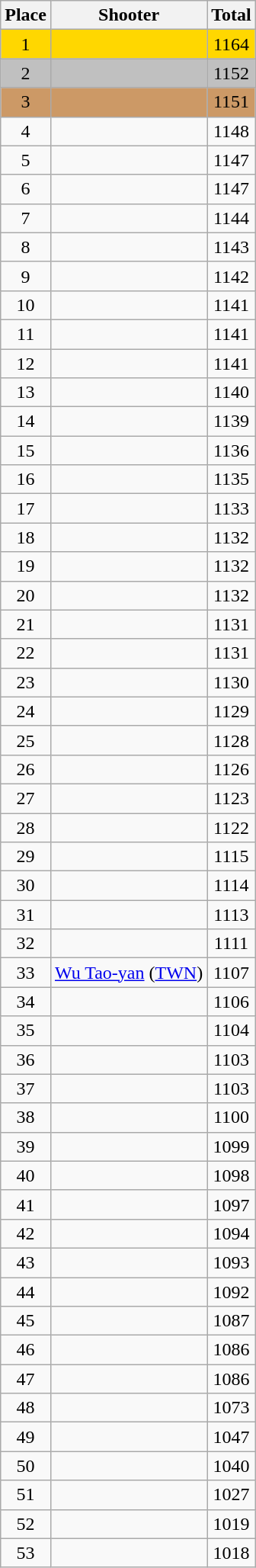<table class=wikitable style="text-align:center">
<tr>
<th>Place</th>
<th>Shooter</th>
<th>Total</th>
</tr>
<tr align=center bgcolor=gold>
<td>1</td>
<td align=left></td>
<td>1164</td>
</tr>
<tr align=center bgcolor=silver>
<td>2</td>
<td align=left></td>
<td>1152</td>
</tr>
<tr align=center bgcolor=cc9966>
<td>3</td>
<td align=left></td>
<td>1151</td>
</tr>
<tr>
<td>4</td>
<td align=left></td>
<td>1148</td>
</tr>
<tr>
<td>5</td>
<td align=left></td>
<td>1147</td>
</tr>
<tr>
<td>6</td>
<td align=left></td>
<td>1147</td>
</tr>
<tr>
<td>7</td>
<td align=left></td>
<td>1144</td>
</tr>
<tr>
<td>8</td>
<td align=left></td>
<td>1143</td>
</tr>
<tr>
<td>9</td>
<td align=left></td>
<td>1142</td>
</tr>
<tr>
<td>10</td>
<td align=left></td>
<td>1141</td>
</tr>
<tr>
<td>11</td>
<td align=left></td>
<td>1141</td>
</tr>
<tr>
<td>12</td>
<td align=left></td>
<td>1141</td>
</tr>
<tr>
<td>13</td>
<td align=left></td>
<td>1140</td>
</tr>
<tr>
<td>14</td>
<td align=left></td>
<td>1139</td>
</tr>
<tr>
<td>15</td>
<td align=left></td>
<td>1136</td>
</tr>
<tr>
<td>16</td>
<td align=left></td>
<td>1135</td>
</tr>
<tr>
<td>17</td>
<td align=left></td>
<td>1133</td>
</tr>
<tr>
<td>18</td>
<td align=left></td>
<td>1132</td>
</tr>
<tr>
<td>19</td>
<td align=left></td>
<td>1132</td>
</tr>
<tr>
<td>20</td>
<td align=left></td>
<td>1132</td>
</tr>
<tr>
<td>21</td>
<td align=left></td>
<td>1131</td>
</tr>
<tr>
<td>22</td>
<td align=left></td>
<td>1131</td>
</tr>
<tr>
<td>23</td>
<td align=left></td>
<td>1130</td>
</tr>
<tr>
<td>24</td>
<td align=left></td>
<td>1129</td>
</tr>
<tr>
<td>25</td>
<td align=left></td>
<td>1128</td>
</tr>
<tr>
<td>26</td>
<td align=left></td>
<td>1126</td>
</tr>
<tr>
<td>27</td>
<td align=left></td>
<td>1123</td>
</tr>
<tr>
<td>28</td>
<td align=left></td>
<td>1122</td>
</tr>
<tr>
<td>29</td>
<td align=left></td>
<td>1115</td>
</tr>
<tr>
<td>30</td>
<td align=left></td>
<td>1114</td>
</tr>
<tr>
<td>31</td>
<td align=left></td>
<td>1113</td>
</tr>
<tr>
<td>32</td>
<td align=left></td>
<td>1111</td>
</tr>
<tr>
<td>33</td>
<td align=left> <a href='#'>Wu Tao-yan</a> (<a href='#'>TWN</a>)</td>
<td>1107</td>
</tr>
<tr>
<td>34</td>
<td align=left></td>
<td>1106</td>
</tr>
<tr>
<td>35</td>
<td align=left></td>
<td>1104</td>
</tr>
<tr>
<td>36</td>
<td align=left></td>
<td>1103</td>
</tr>
<tr>
<td>37</td>
<td align=left></td>
<td>1103</td>
</tr>
<tr>
<td>38</td>
<td align=left></td>
<td>1100</td>
</tr>
<tr>
<td>39</td>
<td align=left></td>
<td>1099</td>
</tr>
<tr>
<td>40</td>
<td align=left></td>
<td>1098</td>
</tr>
<tr>
<td>41</td>
<td align=left></td>
<td>1097</td>
</tr>
<tr>
<td>42</td>
<td align=left></td>
<td>1094</td>
</tr>
<tr>
<td>43</td>
<td align=left></td>
<td>1093</td>
</tr>
<tr>
<td>44</td>
<td align=left></td>
<td>1092</td>
</tr>
<tr>
<td>45</td>
<td align=left></td>
<td>1087</td>
</tr>
<tr>
<td>46</td>
<td align=left></td>
<td>1086</td>
</tr>
<tr>
<td>47</td>
<td align=left></td>
<td>1086</td>
</tr>
<tr>
<td>48</td>
<td align=left></td>
<td>1073</td>
</tr>
<tr>
<td>49</td>
<td align=left></td>
<td>1047</td>
</tr>
<tr>
<td>50</td>
<td align=left></td>
<td>1040</td>
</tr>
<tr>
<td>51</td>
<td align=left></td>
<td>1027</td>
</tr>
<tr>
<td>52</td>
<td align=left></td>
<td>1019</td>
</tr>
<tr>
<td>53</td>
<td align=left></td>
<td>1018</td>
</tr>
</table>
